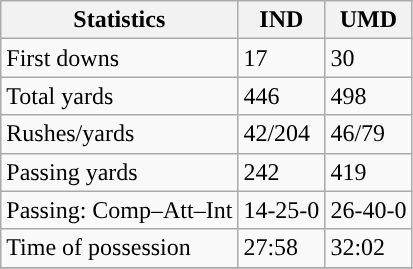<table class="wikitable" style="float: left;">
<tr>
<th>Statistics</th>
<th>IND</th>
<th>UMD</th>
</tr>
<tr>
<td>First downs</td>
<td>17</td>
<td>30</td>
</tr>
<tr>
<td>Total yards</td>
<td>446</td>
<td>498</td>
</tr>
<tr>
<td>Rushes/yards</td>
<td>42/204</td>
<td>46/79</td>
</tr>
<tr>
<td>Passing yards</td>
<td>242</td>
<td>419</td>
</tr>
<tr>
<td>Passing: Comp–Att–Int</td>
<td>14-25-0</td>
<td>26-40-0</td>
</tr>
<tr>
<td>Time of possession</td>
<td>27:58</td>
<td>32:02</td>
</tr>
<tr>
</tr>
</table>
